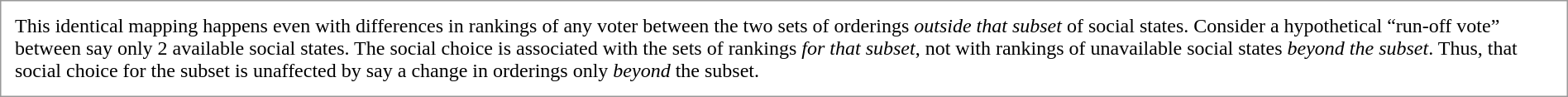<table style="border:1px solid #999; text-align:leftcenter; margin: auto;" cellspacing="10">
<tr>
<td>This identical mapping happens even with differences in rankings of any voter between the two sets of orderings <em>outside that subset</em> of social states.  Consider a hypothetical “run-off vote” between say only 2 available social states. The social choice is associated with the sets of rankings <em>for that subset</em>,  not with rankings of unavailable social states <em>beyond the subset</em>.  Thus, that social choice for the subset is unaffected by say a change in orderings only <em>beyond</em> the subset.</td>
</tr>
</table>
